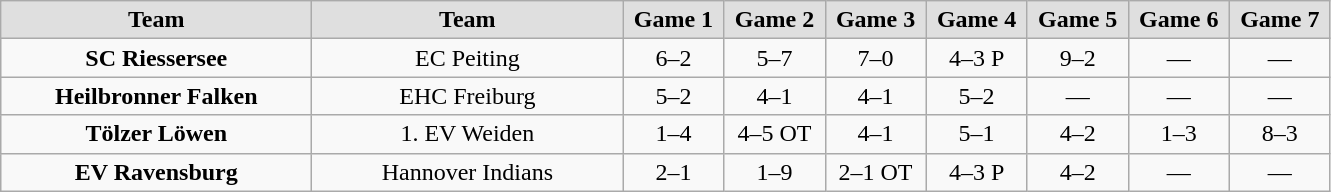<table class="wikitable">
<tr align="center">
<td width="200" bgcolor="#dfdfdf"><strong>Team</strong></td>
<td width="200" bgcolor="#dfdfdf"><strong>Team</strong></td>
<td width="60" bgcolor="#dfdfdf"><strong>Game 1</strong></td>
<td width="60" bgcolor="#dfdfdf"><strong>Game 2</strong></td>
<td width="60" bgcolor="#dfdfdf"><strong>Game 3</strong></td>
<td width="60" bgcolor="#dfdfdf"><strong>Game 4</strong></td>
<td width="60" bgcolor="#dfdfdf"><strong>Game 5</strong></td>
<td width="60" bgcolor="#dfdfdf"><strong>Game 6</strong></td>
<td width="60" bgcolor="#dfdfdf"><strong>Game 7</strong></td>
</tr>
<tr align="center">
<td><strong>SC Riessersee</strong></td>
<td>EC Peiting</td>
<td>6–2</td>
<td>5–7</td>
<td>7–0</td>
<td>4–3 P</td>
<td>9–2</td>
<td>—</td>
<td>—</td>
</tr>
<tr align="center">
<td><strong>Heilbronner Falken</strong></td>
<td>EHC Freiburg</td>
<td>5–2</td>
<td>4–1</td>
<td>4–1</td>
<td>5–2</td>
<td>—</td>
<td>—</td>
<td>—</td>
</tr>
<tr align="center">
<td><strong>Tölzer Löwen</strong></td>
<td>1. EV Weiden</td>
<td>1–4</td>
<td>4–5 OT</td>
<td>4–1</td>
<td>5–1</td>
<td>4–2</td>
<td>1–3</td>
<td>8–3</td>
</tr>
<tr align="center">
<td><strong>EV Ravensburg</strong></td>
<td>Hannover Indians</td>
<td>2–1</td>
<td>1–9</td>
<td>2–1 OT</td>
<td>4–3 P</td>
<td>4–2</td>
<td>—</td>
<td>—</td>
</tr>
</table>
